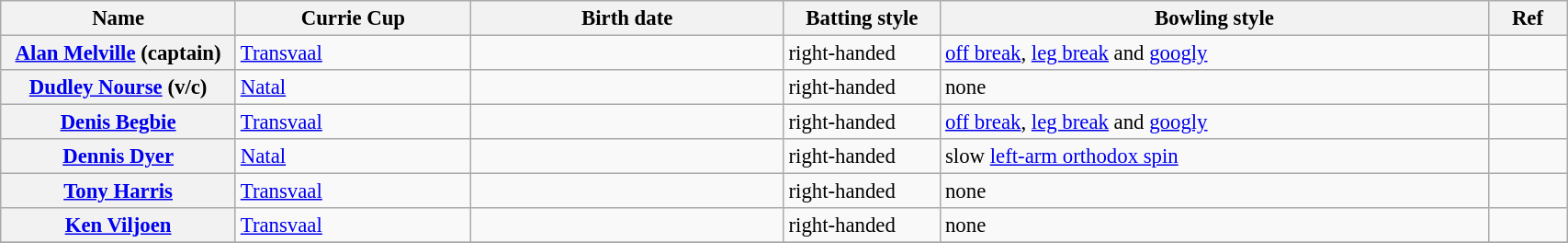<table class="wikitable plainrowheaders" style="font-size:95%; width:90%;">
<tr>
<th scope="col" width="15%">Name</th>
<th scope="col" width="15%">Currie Cup</th>
<th scope="col" width="20%">Birth date</th>
<th scope="col" width="10%">Batting style</th>
<th scope="col" width="35%">Bowling style</th>
<th scope="col" width="5%">Ref</th>
</tr>
<tr>
<th scope="row"><a href='#'>Alan Melville</a> (captain)</th>
<td><a href='#'>Transvaal</a></td>
<td></td>
<td>right-handed</td>
<td><a href='#'>off break</a>, <a href='#'>leg break</a> and <a href='#'>googly</a></td>
<td></td>
</tr>
<tr>
<th scope="row"><a href='#'>Dudley Nourse</a> (v/c)</th>
<td><a href='#'>Natal</a></td>
<td></td>
<td>right-handed</td>
<td>none</td>
<td></td>
</tr>
<tr>
<th scope="row"><a href='#'>Denis Begbie</a></th>
<td><a href='#'>Transvaal</a></td>
<td></td>
<td>right-handed</td>
<td><a href='#'>off break</a>, <a href='#'>leg break</a> and <a href='#'>googly</a></td>
<td></td>
</tr>
<tr>
<th scope="row"><a href='#'>Dennis Dyer</a></th>
<td><a href='#'>Natal</a></td>
<td></td>
<td>right-handed</td>
<td>slow <a href='#'>left-arm orthodox spin</a></td>
<td></td>
</tr>
<tr>
<th scope="row"><a href='#'>Tony Harris</a></th>
<td><a href='#'>Transvaal</a></td>
<td></td>
<td>right-handed</td>
<td>none</td>
<td></td>
</tr>
<tr>
<th scope="row"><a href='#'>Ken Viljoen</a></th>
<td><a href='#'>Transvaal</a></td>
<td></td>
<td>right-handed</td>
<td>none</td>
<td></td>
</tr>
<tr>
</tr>
</table>
